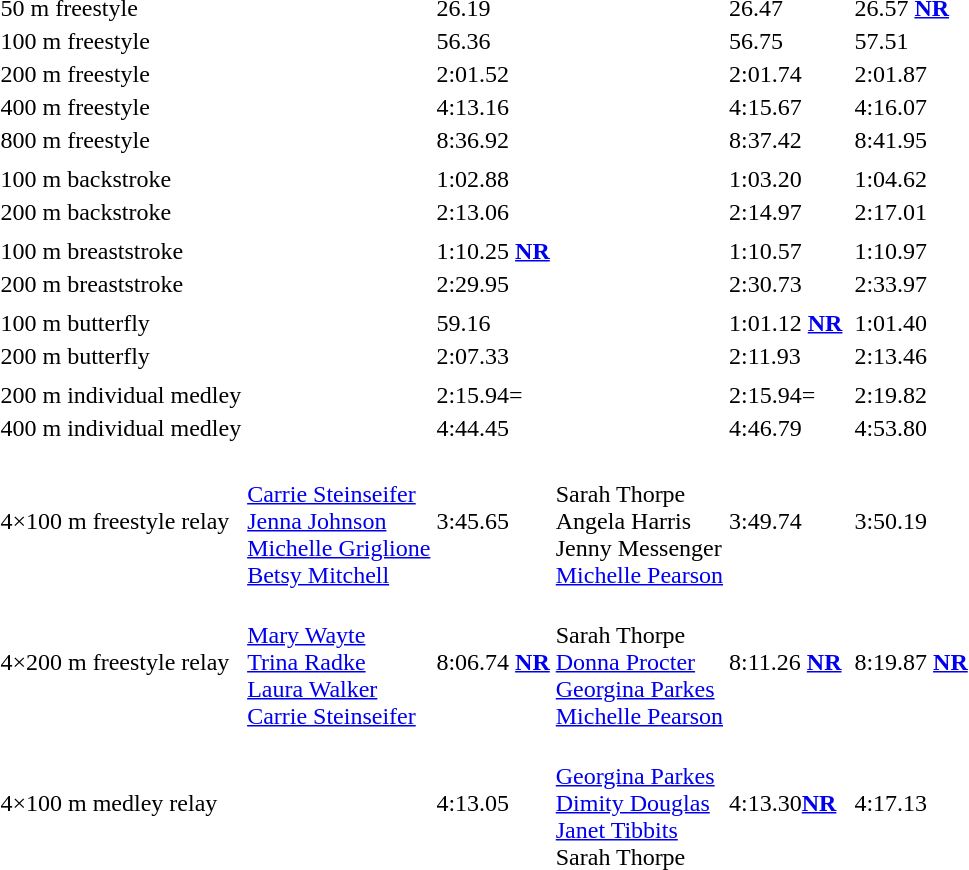<table>
<tr>
<td>50 m freestyle</td>
<td></td>
<td>26.19</td>
<td></td>
<td>26.47</td>
<td></td>
<td>26.57 <strong><a href='#'>NR</a></strong></td>
</tr>
<tr>
<td>100 m freestyle</td>
<td></td>
<td>56.36</td>
<td></td>
<td>56.75</td>
<td></td>
<td>57.51</td>
</tr>
<tr>
<td>200 m freestyle</td>
<td></td>
<td>2:01.52</td>
<td></td>
<td>2:01.74</td>
<td></td>
<td>2:01.87</td>
</tr>
<tr>
<td>400 m freestyle</td>
<td></td>
<td>4:13.16</td>
<td></td>
<td>4:15.67</td>
<td></td>
<td>4:16.07</td>
</tr>
<tr>
<td>800 m freestyle</td>
<td></td>
<td>8:36.92</td>
<td></td>
<td>8:37.42</td>
<td></td>
<td>8:41.95</td>
</tr>
<tr>
<td></td>
<td></td>
<td></td>
<td></td>
<td></td>
<td></td>
<td></td>
</tr>
<tr>
<td>100 m backstroke</td>
<td></td>
<td>1:02.88</td>
<td></td>
<td>1:03.20</td>
<td></td>
<td>1:04.62</td>
</tr>
<tr>
<td>200 m backstroke</td>
<td></td>
<td>2:13.06</td>
<td></td>
<td>2:14.97</td>
<td></td>
<td>2:17.01</td>
</tr>
<tr>
<td></td>
<td></td>
<td></td>
<td></td>
<td></td>
<td></td>
<td></td>
</tr>
<tr>
<td>100 m breaststroke</td>
<td></td>
<td>1:10.25 <strong><a href='#'>NR</a></strong></td>
<td></td>
<td>1:10.57</td>
<td></td>
<td>1:10.97</td>
</tr>
<tr>
<td>200 m breaststroke</td>
<td></td>
<td>2:29.95</td>
<td></td>
<td>2:30.73</td>
<td></td>
<td>2:33.97</td>
</tr>
<tr>
<td></td>
<td></td>
<td></td>
<td></td>
<td></td>
<td></td>
<td></td>
</tr>
<tr>
<td>100 m butterfly</td>
<td></td>
<td>59.16</td>
<td></td>
<td>1:01.12 <strong><a href='#'>NR</a></strong></td>
<td></td>
<td>1:01.40</td>
</tr>
<tr>
<td>200 m butterfly</td>
<td></td>
<td>2:07.33</td>
<td></td>
<td>2:11.93</td>
<td><br></td>
<td>2:13.46</td>
</tr>
<tr>
<td></td>
<td></td>
<td></td>
<td></td>
<td></td>
<td></td>
<td></td>
</tr>
<tr>
<td>200 m individual medley</td>
<td></td>
<td>2:15.94=</td>
<td></td>
<td>2:15.94=</td>
<td></td>
<td>2:19.82</td>
</tr>
<tr>
<td>400 m individual medley</td>
<td></td>
<td>4:44.45</td>
<td></td>
<td>4:46.79</td>
<td></td>
<td>4:53.80</td>
</tr>
<tr>
<td></td>
<td></td>
<td></td>
<td></td>
<td></td>
<td></td>
<td></td>
</tr>
<tr>
<td>4×100 m freestyle relay</td>
<td><br><a href='#'>Carrie Steinseifer</a> <br><a href='#'>Jenna Johnson</a> <br><a href='#'>Michelle Griglione</a> <br><a href='#'>Betsy Mitchell</a></td>
<td>3:45.65</td>
<td> <br> Sarah Thorpe <br> Angela Harris <br> Jenny Messenger <br> <a href='#'>Michelle Pearson</a></td>
<td>3:49.74</td>
<td></td>
<td>3:50.19</td>
</tr>
<tr>
<td>4×200 m freestyle relay</td>
<td><br><a href='#'>Mary Wayte</a> <br><a href='#'>Trina Radke</a> <br><a href='#'>Laura Walker</a> <br><a href='#'>Carrie Steinseifer</a></td>
<td>8:06.74 <strong><a href='#'>NR</a></strong></td>
<td> <br> Sarah Thorpe <br> <a href='#'>Donna Procter</a> <br> <a href='#'>Georgina Parkes</a> <br> <a href='#'>Michelle Pearson</a></td>
<td>8:11.26 <strong><a href='#'>NR</a></strong></td>
<td></td>
<td>8:19.87 <strong><a href='#'>NR</a></strong></td>
</tr>
<tr>
<td>4×100 m medley relay</td>
<td></td>
<td>4:13.05</td>
<td> <br> <a href='#'>Georgina Parkes</a> <br> <a href='#'>Dimity Douglas</a> <br> <a href='#'>Janet Tibbits</a> <br> Sarah Thorpe</td>
<td>4:13.30<strong><a href='#'>NR</a></strong></td>
<td></td>
<td>4:17.13</td>
</tr>
</table>
